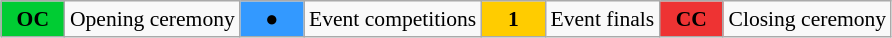<table class="wikitable" style="margin:0.5em auto; font-size:90%;position:relative;">
<tr>
<td style="width:2.5em; background:#00cc33; text-align:center"><strong>OC</strong></td>
<td>Opening ceremony</td>
<td style="width:2.5em; background:#3399ff; text-align:center">●</td>
<td>Event competitions</td>
<td style="width:2.5em; background:#ffcc00; text-align:center"><strong>1</strong></td>
<td>Event finals</td>
<td style="width:2.5em; background:#ee3333; text-align:center"><strong>CC</strong></td>
<td>Closing ceremony</td>
</tr>
</table>
